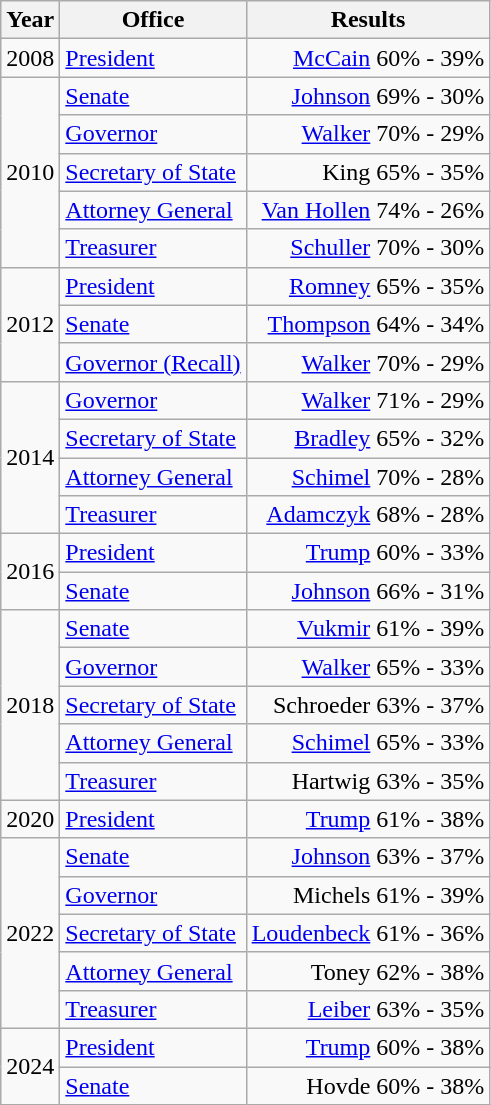<table class=wikitable>
<tr>
<th>Year</th>
<th>Office</th>
<th>Results</th>
</tr>
<tr>
<td>2008</td>
<td><a href='#'>President</a></td>
<td align="right" ><a href='#'>McCain</a> 60% - 39%</td>
</tr>
<tr>
<td rowspan=5>2010</td>
<td><a href='#'>Senate</a></td>
<td align="right" ><a href='#'>Johnson</a> 69% - 30%</td>
</tr>
<tr>
<td><a href='#'>Governor</a></td>
<td align="right" ><a href='#'>Walker</a> 70% - 29%</td>
</tr>
<tr>
<td><a href='#'>Secretary of State</a></td>
<td align="right" >King 65% - 35%</td>
</tr>
<tr>
<td><a href='#'>Attorney General</a></td>
<td align="right" ><a href='#'>Van Hollen</a> 74% - 26%</td>
</tr>
<tr>
<td><a href='#'>Treasurer</a></td>
<td align="right" ><a href='#'>Schuller</a> 70% - 30%</td>
</tr>
<tr>
<td rowspan=3>2012</td>
<td><a href='#'>President</a></td>
<td align="right" ><a href='#'>Romney</a> 65% - 35%</td>
</tr>
<tr>
<td><a href='#'>Senate</a></td>
<td align="right" ><a href='#'>Thompson</a> 64% - 34%</td>
</tr>
<tr>
<td><a href='#'>Governor (Recall)</a></td>
<td align="right" ><a href='#'>Walker</a> 70% - 29%</td>
</tr>
<tr>
<td rowspan=4>2014</td>
<td><a href='#'>Governor</a></td>
<td align="right" ><a href='#'>Walker</a> 71% - 29%</td>
</tr>
<tr>
<td><a href='#'>Secretary of State</a></td>
<td align="right" ><a href='#'>Bradley</a> 65% - 32%</td>
</tr>
<tr>
<td><a href='#'>Attorney General</a></td>
<td align="right" ><a href='#'>Schimel</a> 70% - 28%</td>
</tr>
<tr>
<td><a href='#'>Treasurer</a></td>
<td align="right" ><a href='#'>Adamczyk</a> 68% - 28%</td>
</tr>
<tr>
<td rowspan=2>2016</td>
<td><a href='#'>President</a></td>
<td align="right" ><a href='#'>Trump</a> 60% - 33%</td>
</tr>
<tr>
<td><a href='#'>Senate</a></td>
<td align="right" ><a href='#'>Johnson</a> 66% - 31%</td>
</tr>
<tr>
<td rowspan=5>2018</td>
<td><a href='#'>Senate</a></td>
<td align="right" ><a href='#'>Vukmir</a> 61% - 39%</td>
</tr>
<tr>
<td><a href='#'>Governor</a></td>
<td align="right" ><a href='#'>Walker</a> 65% - 33%</td>
</tr>
<tr>
<td><a href='#'>Secretary of State</a></td>
<td align="right" >Schroeder 63% - 37%</td>
</tr>
<tr>
<td><a href='#'>Attorney General</a></td>
<td align="right" ><a href='#'>Schimel</a> 65% - 33%</td>
</tr>
<tr>
<td><a href='#'>Treasurer</a></td>
<td align="right" >Hartwig 63% - 35%</td>
</tr>
<tr>
<td>2020</td>
<td><a href='#'>President</a></td>
<td align="right" ><a href='#'>Trump</a> 61% - 38%</td>
</tr>
<tr>
<td rowspan=5>2022</td>
<td><a href='#'>Senate</a></td>
<td align="right" ><a href='#'>Johnson</a> 63% - 37%</td>
</tr>
<tr>
<td><a href='#'>Governor</a></td>
<td align="right" >Michels 61% - 39%</td>
</tr>
<tr>
<td><a href='#'>Secretary of State</a></td>
<td align="right" ><a href='#'>Loudenbeck</a> 61% - 36%</td>
</tr>
<tr>
<td><a href='#'>Attorney General</a></td>
<td align="right" >Toney 62% - 38%</td>
</tr>
<tr>
<td><a href='#'>Treasurer</a></td>
<td align="right" ><a href='#'>Leiber</a> 63% - 35%</td>
</tr>
<tr>
<td rowspan=2>2024</td>
<td><a href='#'>President</a></td>
<td align="right" ><a href='#'>Trump</a> 60% - 38%</td>
</tr>
<tr>
<td><a href='#'>Senate</a></td>
<td align="right" >Hovde 60% - 38%</td>
</tr>
</table>
